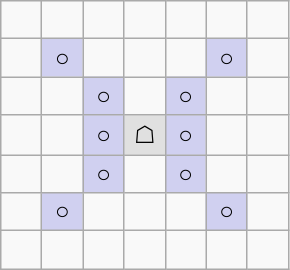<table border="1" class="wikitable">
<tr align=center>
<td width="20"> </td>
<td width="20"> </td>
<td width="20"> </td>
<td width="20"> </td>
<td width="20"> </td>
<td width="20"> </td>
<td width="20"> </td>
</tr>
<tr align=center>
<td> </td>
<td style="background:#d0d0f0;">○</td>
<td> </td>
<td> </td>
<td> </td>
<td style="background:#d0d0f0;">○</td>
<td> </td>
</tr>
<tr align=center>
<td> </td>
<td> </td>
<td style="background:#d0d0f0;">○</td>
<td> </td>
<td style="background:#d0d0f0;">○</td>
<td> </td>
<td> </td>
</tr>
<tr align=center>
<td> </td>
<td> </td>
<td style="background:#d0d0f0;">○</td>
<td style="background:#e0e0e0;">☖</td>
<td style="background:#d0d0f0;">○</td>
<td> </td>
<td> </td>
</tr>
<tr align=center>
<td> </td>
<td> </td>
<td style="background:#d0d0f0;">○</td>
<td> </td>
<td style="background:#d0d0f0;">○</td>
<td> </td>
<td> </td>
</tr>
<tr align=center>
<td> </td>
<td style="background:#d0d0f0;">○</td>
<td> </td>
<td> </td>
<td> </td>
<td style="background:#d0d0f0;">○</td>
<td> </td>
</tr>
<tr align=center>
<td> </td>
<td> </td>
<td> </td>
<td> </td>
<td> </td>
<td> </td>
<td> </td>
</tr>
</table>
